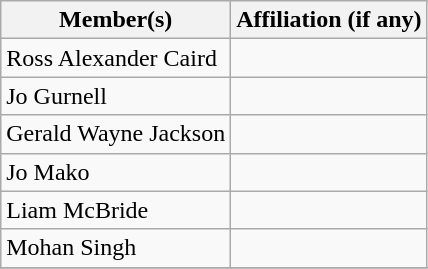<table class="wikitable">
<tr>
<th>Member(s)</th>
<th>Affiliation (if any)</th>
</tr>
<tr>
<td>Ross Alexander Caird</td>
<td></td>
</tr>
<tr>
<td>Jo Gurnell</td>
<td></td>
</tr>
<tr>
<td>Gerald Wayne Jackson</td>
<td></td>
</tr>
<tr>
<td>Jo Mako</td>
<td></td>
</tr>
<tr>
<td>Liam McBride</td>
<td></td>
</tr>
<tr>
<td>Mohan Singh</td>
<td></td>
</tr>
<tr>
</tr>
</table>
